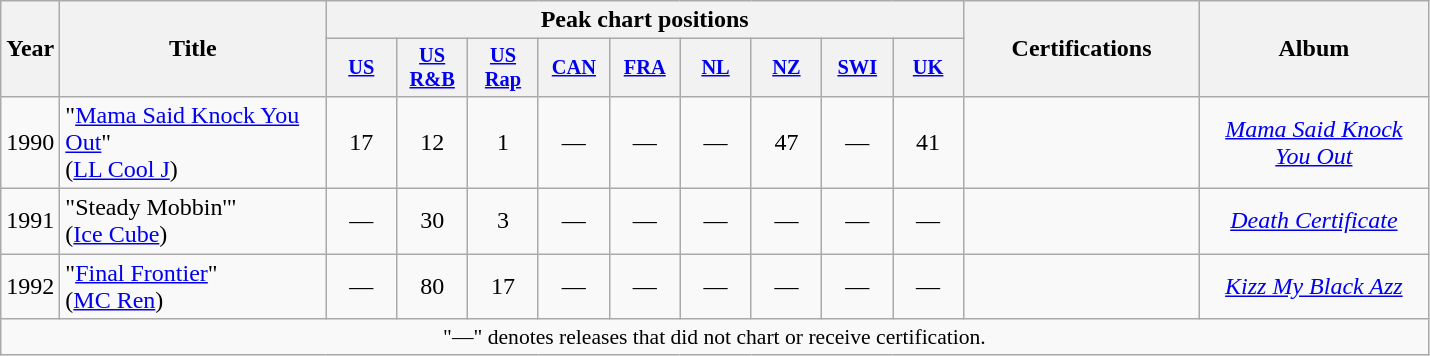<table class="wikitable plainrowheaders" style="text-align:center;">
<tr>
<th rowspan="2" style="width:10px;">Year</th>
<th rowspan="2" style="width:170px;">Title</th>
<th colspan="9">Peak chart positions</th>
<th rowspan="2" style="width:150px;">Certifications</th>
<th rowspan="2" style="width:145px;">Album</th>
</tr>
<tr>
<th style="width:3em; font-size:85%"><a href='#'>US</a><br></th>
<th style="width:3em; font-size:85%"><a href='#'>US<br>R&B</a><br></th>
<th style="width:3em; font-size:85%"><a href='#'>US<br>Rap</a><br></th>
<th style="width:3em; font-size:85%"><a href='#'>CAN</a><br></th>
<th style="width:3em; font-size:85%"><a href='#'>FRA</a></th>
<th style="width:3em; font-size:85%"><a href='#'>NL</a></th>
<th style="width:3em; font-size:85%"><a href='#'>NZ</a></th>
<th style="width:3em; font-size:85%"><a href='#'>SWI</a></th>
<th style="width:3em; font-size:85%"><a href='#'>UK</a><br></th>
</tr>
<tr>
<td>1990</td>
<td align="left">"<a href='#'>Mama Said Knock You Out</a>"<br><span>(<a href='#'>LL Cool J</a>)</span></td>
<td>17</td>
<td>12</td>
<td>1</td>
<td>—</td>
<td>—</td>
<td>—</td>
<td>47</td>
<td>—</td>
<td>41</td>
<td></td>
<td><em><a href='#'>Mama Said Knock You Out</a></em></td>
</tr>
<tr>
<td>1991</td>
<td align="left">"Steady Mobbin'"<br><span>(<a href='#'>Ice Cube</a>)</span></td>
<td>—</td>
<td>30</td>
<td>3</td>
<td>—</td>
<td>—</td>
<td>—</td>
<td>—</td>
<td>—</td>
<td>—</td>
<td></td>
<td><em><a href='#'>Death Certificate</a></em></td>
</tr>
<tr>
<td>1992</td>
<td align="left">"<a href='#'>Final Frontier</a>"<br><span>(<a href='#'>MC Ren</a>)</span></td>
<td>—</td>
<td>80</td>
<td>17</td>
<td>—</td>
<td>—</td>
<td>—</td>
<td>—</td>
<td>—</td>
<td>—</td>
<td></td>
<td><em><a href='#'>Kizz My Black Azz</a></em></td>
</tr>
<tr>
<td colspan="14" style="font-size:90%">"—" denotes releases that did not chart or receive certification.</td>
</tr>
</table>
